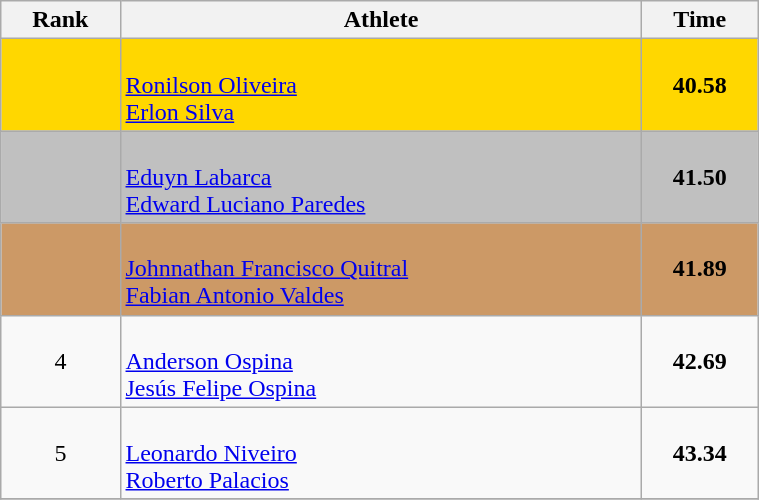<table class="wikitable" width=40% style="text-align:center">
<tr>
<th>Rank</th>
<th>Athlete</th>
<th>Time</th>
</tr>
<tr bgcolor=gold>
<td></td>
<td align=left><br><a href='#'>Ronilson Oliveira</a><br><a href='#'>Erlon Silva</a></td>
<td><strong>40.58</strong></td>
</tr>
<tr bgcolor=silver>
<td></td>
<td align=left><br><a href='#'>Eduyn Labarca</a><br><a href='#'>Edward Luciano Paredes</a></td>
<td><strong>41.50</strong></td>
</tr>
<tr bgcolor=cc9966>
<td></td>
<td align=left><br><a href='#'>Johnnathan Francisco Quitral</a><br><a href='#'>Fabian Antonio Valdes</a></td>
<td><strong>41.89</strong></td>
</tr>
<tr>
<td>4</td>
<td align=left><br><a href='#'>Anderson Ospina</a><br><a href='#'>Jesús Felipe Ospina</a></td>
<td><strong>42.69</strong></td>
</tr>
<tr>
<td>5</td>
<td align=left><br><a href='#'>Leonardo Niveiro</a><br><a href='#'>Roberto Palacios</a></td>
<td><strong>43.34</strong></td>
</tr>
<tr>
</tr>
</table>
